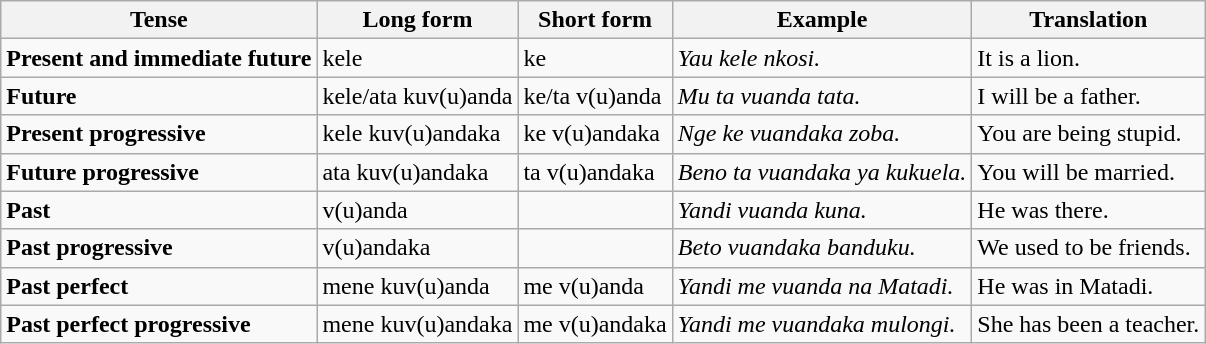<table class="wikitable">
<tr>
<th>Tense</th>
<th>Long form</th>
<th>Short form</th>
<th>Example</th>
<th>Translation</th>
</tr>
<tr>
<td><strong>Present and immediate future</strong></td>
<td>kele</td>
<td>ke</td>
<td><em>Yau kele nkosi.</em></td>
<td>It is a lion.</td>
</tr>
<tr>
<td><strong>Future</strong></td>
<td>kele/ata kuv(u)anda</td>
<td>ke/ta v(u)anda</td>
<td><em>Mu ta vuanda tata.</em></td>
<td>I will be a father.</td>
</tr>
<tr>
<td><strong>Present progressive</strong></td>
<td>kele kuv(u)andaka</td>
<td>ke v(u)andaka</td>
<td><em>Nge ke vuandaka zoba.</em></td>
<td>You are being stupid.</td>
</tr>
<tr>
<td><strong>Future progressive</strong></td>
<td>ata kuv(u)andaka</td>
<td>ta v(u)andaka</td>
<td><em>Beno ta vuandaka ya kukuela.</em></td>
<td>You will be married.</td>
</tr>
<tr>
<td><strong>Past</strong></td>
<td>v(u)anda</td>
<td></td>
<td><em>Yandi vuanda kuna.</em></td>
<td>He was there.</td>
</tr>
<tr>
<td><strong>Past progressive</strong></td>
<td>v(u)andaka</td>
<td></td>
<td><em>Beto vuandaka banduku.</em></td>
<td>We used to be friends.</td>
</tr>
<tr>
<td><strong>Past perfect</strong></td>
<td>mene kuv(u)anda</td>
<td>me v(u)anda</td>
<td><em>Yandi me vuanda na Matadi.</em></td>
<td>He was in Matadi.</td>
</tr>
<tr>
<td><strong>Past perfect progressive</strong></td>
<td>mene kuv(u)andaka</td>
<td>me v(u)andaka</td>
<td><em>Yandi me vuandaka mulongi.</em></td>
<td>She has been a teacher.</td>
</tr>
</table>
